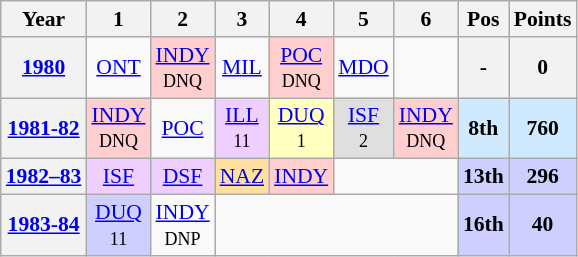<table class="wikitable" style="text-align:center; font-size:90%">
<tr>
<th>Year</th>
<th>1</th>
<th>2</th>
<th>3</th>
<th>4</th>
<th>5</th>
<th>6</th>
<th>Pos</th>
<th>Points</th>
</tr>
<tr>
<th><a href='#'>1980</a></th>
<td><a href='#'>ONT</a></td>
<td style="background:#FFCFCF;"><a href='#'>INDY</a><br><small>DNQ</small></td>
<td><a href='#'>MIL</a></td>
<td style="background:#FFCFCF;"><a href='#'>POC</a><br><small>DNQ</small></td>
<td><a href='#'>MDO</a></td>
<td colspan=1></td>
<th>-</th>
<th>0</th>
</tr>
<tr>
<th><a href='#'>1981-82</a></th>
<td style="background:#FFCFCF;"><a href='#'>INDY</a><br><small>DNQ</small></td>
<td><a href='#'>POC</a></td>
<td style="background:#EFCFFF;"><a href='#'>ILL</a><br><small>11</small></td>
<td style="background:#FFFFBF;"><a href='#'>DUQ</a><br><small>1</small></td>
<td style="background:#DFDFDF;"><a href='#'>ISF</a><br><small>2</small></td>
<td style="background:#FFCFCF;"><a href='#'>INDY</a><br><small>DNQ</small></td>
<th style="background:#CFEAFF;">8th</th>
<th style="background:#CFEAFF;">760</th>
</tr>
<tr>
<th><a href='#'>1982–83</a></th>
<td style="background:#EFCFFF;"><a href='#'>ISF</a><br></td>
<td style="background:#EFCFFF;"><a href='#'>DSF</a><br></td>
<td style="background:#FFDF9F;"><a href='#'>NAZ</a><br></td>
<td style="background:#FFCFCF;"><a href='#'>INDY</a><br></td>
<td colspan=2></td>
<td style="background:#CFCFFF;"><strong>13th</strong></td>
<td style="background:#CFCFFF;"><strong>296</strong></td>
</tr>
<tr>
<th><a href='#'>1983-84</a></th>
<td style="background:#CFCFFF;"><a href='#'>DUQ</a><br><small>11</small></td>
<td><a href='#'>INDY</a><br><small>DNP</small></td>
<td colspan=4></td>
<th style="background:#CFCFFF;">16th</th>
<th style="background:#CFCFFF;">40</th>
</tr>
</table>
